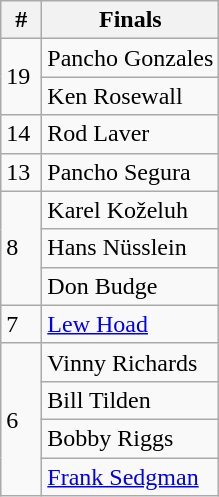<table class=wikitable style="display:inline-table;">
<tr>
<th width=20>#</th>
<th>Finals</th>
</tr>
<tr>
<td rowspan="2">19</td>
<td> Pancho Gonzales</td>
</tr>
<tr>
<td> Ken Rosewall</td>
</tr>
<tr>
<td>14</td>
<td> Rod Laver</td>
</tr>
<tr>
<td>13</td>
<td> Pancho Segura</td>
</tr>
<tr>
<td rowspan="3">8</td>
<td> Karel Koželuh</td>
</tr>
<tr>
<td> Hans Nüsslein</td>
</tr>
<tr>
<td> Don Budge</td>
</tr>
<tr>
<td>7</td>
<td> <a href='#'>Lew Hoad</a></td>
</tr>
<tr>
<td rowspan="4">6</td>
<td> Vinny Richards</td>
</tr>
<tr>
<td> Bill Tilden</td>
</tr>
<tr>
<td> Bobby Riggs</td>
</tr>
<tr>
<td> <a href='#'>Frank Sedgman</a></td>
</tr>
</table>
